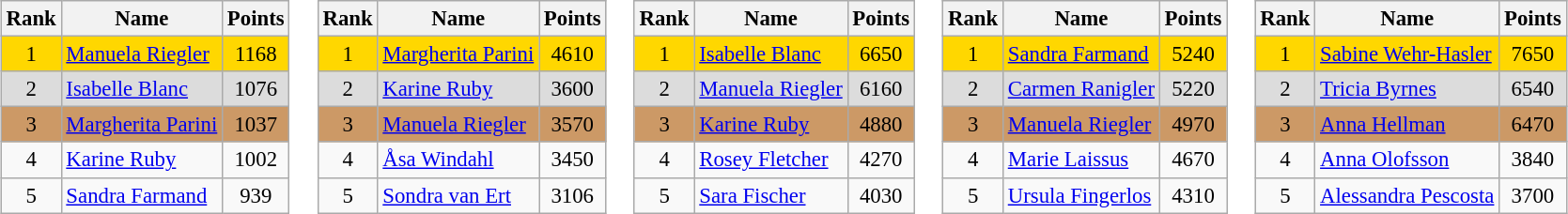<table style="font-size:95%">
<tr valign="top">
<td><br><table class="wikitable">
<tr class="hintergrundfarbe5">
<th>Rank</th>
<th>Name</th>
<th>Points</th>
</tr>
<tr style="background:#FFD700;">
<td style="text-align:center;">1</td>
<td> <a href='#'>Manuela Riegler</a></td>
<td style="text-align:center;">1168</td>
</tr>
<tr style="background:#DCDCDC;">
<td style="text-align:center;">2</td>
<td> <a href='#'>Isabelle Blanc</a></td>
<td style="text-align:center;">1076</td>
</tr>
<tr style="background:#CC9966;">
<td style="text-align:center;">3</td>
<td> <a href='#'>Margherita Parini</a></td>
<td style="text-align:center;">1037</td>
</tr>
<tr>
<td style="text-align:center;">4</td>
<td> <a href='#'>Karine Ruby</a></td>
<td style="text-align:center;">1002</td>
</tr>
<tr>
<td style="text-align:center;">5</td>
<td> <a href='#'>Sandra Farmand</a></td>
<td style="text-align:center;">939</td>
</tr>
</table>
</td>
<td><br><table class="wikitable">
<tr class="hintergrundfarbe5">
<th>Rank</th>
<th>Name</th>
<th>Points</th>
</tr>
<tr style="background:#FFD700;">
<td style="text-align:center;">1</td>
<td> <a href='#'>Margherita Parini</a></td>
<td style="text-align:center;">4610</td>
</tr>
<tr style="background:#DCDCDC;">
<td style="text-align:center;">2</td>
<td> <a href='#'>Karine Ruby</a></td>
<td style="text-align:center;">3600</td>
</tr>
<tr style="background:#CC9966;">
<td style="text-align:center;">3</td>
<td> <a href='#'>Manuela Riegler</a></td>
<td style="text-align:center;">3570</td>
</tr>
<tr>
<td style="text-align:center;">4</td>
<td> <a href='#'>Åsa Windahl</a></td>
<td style="text-align:center;">3450</td>
</tr>
<tr>
<td style="text-align:center;">5</td>
<td> <a href='#'>Sondra van Ert</a></td>
<td style="text-align:center;">3106</td>
</tr>
</table>
</td>
<td><br><table class="wikitable">
<tr class="hintergrundfarbe5">
<th>Rank</th>
<th>Name</th>
<th>Points</th>
</tr>
<tr style="background:#FFD700;">
<td style="text-align:center;">1</td>
<td> <a href='#'>Isabelle Blanc</a></td>
<td style="text-align:center;">6650</td>
</tr>
<tr style="background:#DCDCDC;">
<td style="text-align:center;">2</td>
<td> <a href='#'>Manuela Riegler</a></td>
<td style="text-align:center;">6160</td>
</tr>
<tr style="background:#CC9966;">
<td style="text-align:center;">3</td>
<td> <a href='#'>Karine Ruby</a></td>
<td style="text-align:center;">4880</td>
</tr>
<tr>
<td style="text-align:center;">4</td>
<td> <a href='#'>Rosey Fletcher</a></td>
<td style="text-align:center;">4270</td>
</tr>
<tr>
<td style="text-align:center;">5</td>
<td> <a href='#'>Sara Fischer</a></td>
<td style="text-align:center;">4030</td>
</tr>
</table>
</td>
<td><br><table class="wikitable">
<tr class="hintergrundfarbe5">
<th>Rank</th>
<th>Name</th>
<th>Points</th>
</tr>
<tr style="background:#FFD700;">
<td style="text-align:center;">1</td>
<td> <a href='#'>Sandra Farmand</a></td>
<td style="text-align:center;">5240</td>
</tr>
<tr style="background:#DCDCDC;">
<td style="text-align:center;">2</td>
<td> <a href='#'>Carmen Ranigler</a></td>
<td style="text-align:center;">5220</td>
</tr>
<tr style="background:#CC9966;">
<td style="text-align:center;">3</td>
<td> <a href='#'>Manuela Riegler</a></td>
<td style="text-align:center;">4970</td>
</tr>
<tr>
<td style="text-align:center;">4</td>
<td> <a href='#'>Marie Laissus</a></td>
<td style="text-align:center;">4670</td>
</tr>
<tr>
<td style="text-align:center;">5</td>
<td> <a href='#'>Ursula Fingerlos</a></td>
<td style="text-align:center;">4310</td>
</tr>
</table>
</td>
<td><br><table class="wikitable">
<tr class="hintergrundfarbe5">
<th>Rank</th>
<th>Name</th>
<th>Points</th>
</tr>
<tr style="background:#FFD700;">
<td style="text-align:center;">1</td>
<td> <a href='#'>Sabine Wehr-Hasler</a></td>
<td style="text-align:center;">7650</td>
</tr>
<tr style="background:#DCDCDC;">
<td style="text-align:center;">2</td>
<td> <a href='#'>Tricia Byrnes</a></td>
<td style="text-align:center;">6540</td>
</tr>
<tr style="background:#CC9966;">
<td style="text-align:center;">3</td>
<td> <a href='#'>Anna Hellman</a></td>
<td style="text-align:center;">6470</td>
</tr>
<tr>
<td style="text-align:center;">4</td>
<td> <a href='#'>Anna Olofsson</a></td>
<td style="text-align:center;">3840</td>
</tr>
<tr>
<td style="text-align:center;">5</td>
<td> <a href='#'>Alessandra Pescosta</a></td>
<td style="text-align:center;">3700</td>
</tr>
</table>
</td>
</tr>
</table>
